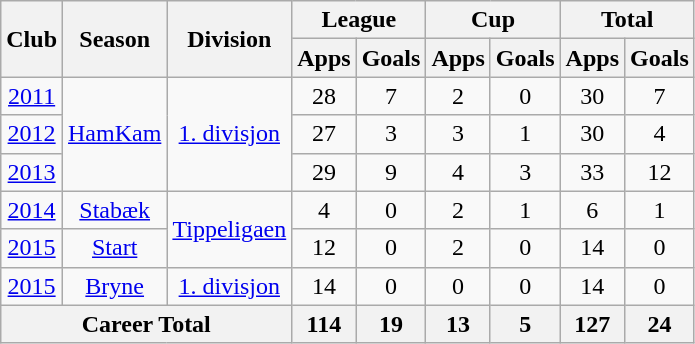<table class="wikitable" style="text-align: center;">
<tr>
<th rowspan="2">Club</th>
<th rowspan="2">Season</th>
<th rowspan="2">Division</th>
<th colspan="2">League</th>
<th colspan="2">Cup</th>
<th colspan="2">Total</th>
</tr>
<tr>
<th>Apps</th>
<th>Goals</th>
<th>Apps</th>
<th>Goals</th>
<th>Apps</th>
<th>Goals</th>
</tr>
<tr>
<td><a href='#'>2011</a></td>
<td rowspan="3" valign="center"><a href='#'>HamKam</a></td>
<td rowspan="3" valign="center"><a href='#'>1. divisjon</a></td>
<td>28</td>
<td>7</td>
<td>2</td>
<td>0</td>
<td>30</td>
<td>7</td>
</tr>
<tr>
<td><a href='#'>2012</a></td>
<td>27</td>
<td>3</td>
<td>3</td>
<td>1</td>
<td>30</td>
<td>4</td>
</tr>
<tr>
<td><a href='#'>2013</a></td>
<td>29</td>
<td>9</td>
<td>4</td>
<td>3</td>
<td>33</td>
<td>12</td>
</tr>
<tr>
<td><a href='#'>2014</a></td>
<td rowspan="1" valign="center"><a href='#'>Stabæk</a></td>
<td rowspan="2" valign="center"><a href='#'>Tippeligaen</a></td>
<td>4</td>
<td>0</td>
<td>2</td>
<td>1</td>
<td>6</td>
<td>1</td>
</tr>
<tr>
<td><a href='#'>2015</a></td>
<td rowspan="1" valign="center"><a href='#'>Start</a></td>
<td>12</td>
<td>0</td>
<td>2</td>
<td>0</td>
<td>14</td>
<td>0</td>
</tr>
<tr>
<td><a href='#'>2015</a></td>
<td rowspan="1" valign="center"><a href='#'>Bryne</a></td>
<td rowspan="1" valign="center"><a href='#'>1. divisjon</a></td>
<td>14</td>
<td>0</td>
<td>0</td>
<td>0</td>
<td>14</td>
<td>0</td>
</tr>
<tr>
<th colspan="3">Career Total</th>
<th>114</th>
<th>19</th>
<th>13</th>
<th>5</th>
<th>127</th>
<th>24</th>
</tr>
</table>
